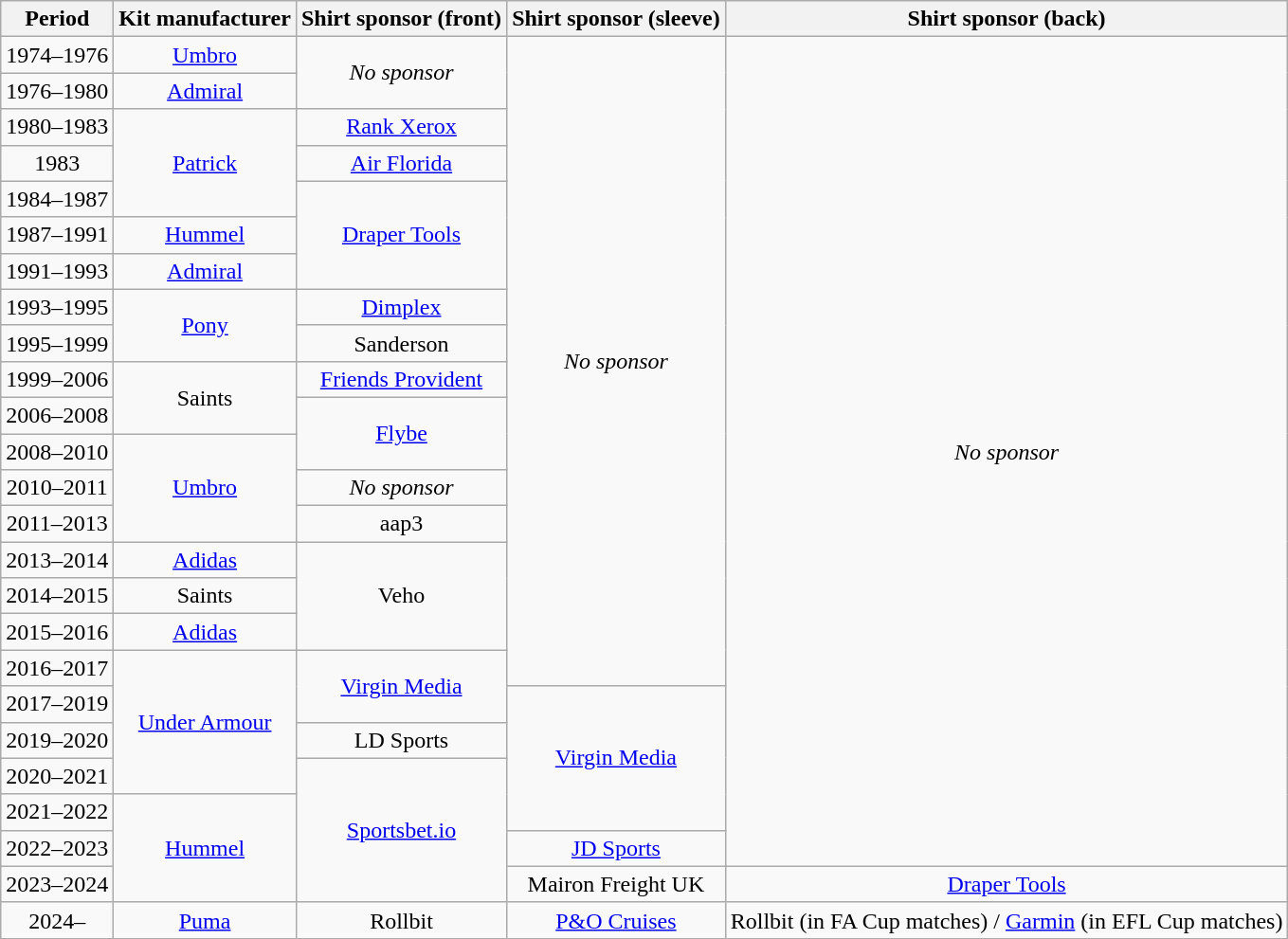<table class="wikitable" style="text-align: center">
<tr>
<th>Period</th>
<th>Kit manufacturer</th>
<th>Shirt sponsor (front)</th>
<th>Shirt sponsor (sleeve)</th>
<th>Shirt sponsor (back)</th>
</tr>
<tr>
<td>1974–1976</td>
<td><a href='#'>Umbro</a></td>
<td rowspan=2><em>No sponsor</em></td>
<td rowspan=18><em>No sponsor</em></td>
<td rowspan="23"><em>No sponsor</em></td>
</tr>
<tr>
<td>1976–1980</td>
<td><a href='#'>Admiral</a></td>
</tr>
<tr>
<td>1980–1983</td>
<td rowspan=3><a href='#'>Patrick</a></td>
<td><a href='#'>Rank Xerox</a></td>
</tr>
<tr>
<td>1983</td>
<td><a href='#'>Air Florida</a></td>
</tr>
<tr>
<td>1984–1987</td>
<td rowspan=3><a href='#'>Draper Tools</a></td>
</tr>
<tr>
<td>1987–1991</td>
<td><a href='#'>Hummel</a></td>
</tr>
<tr>
<td>1991–1993</td>
<td><a href='#'>Admiral</a></td>
</tr>
<tr>
<td>1993–1995</td>
<td rowspan=2><a href='#'>Pony</a></td>
<td><a href='#'>Dimplex</a></td>
</tr>
<tr>
<td>1995–1999</td>
<td>Sanderson</td>
</tr>
<tr>
<td>1999–2006</td>
<td rowspan=2>Saints</td>
<td><a href='#'>Friends Provident</a></td>
</tr>
<tr>
<td>2006–2008</td>
<td rowspan=2><a href='#'>Flybe</a></td>
</tr>
<tr>
<td>2008–2010</td>
<td rowspan=3><a href='#'>Umbro</a></td>
</tr>
<tr>
<td>2010–2011</td>
<td><em>No sponsor</em></td>
</tr>
<tr>
<td>2011–2013</td>
<td>aap3</td>
</tr>
<tr>
<td>2013–2014</td>
<td><a href='#'>Adidas</a></td>
<td rowspan=3>Veho</td>
</tr>
<tr>
<td>2014–2015</td>
<td>Saints</td>
</tr>
<tr>
<td>2015–2016</td>
<td><a href='#'>Adidas</a></td>
</tr>
<tr>
<td>2016–2017</td>
<td rowspan=4><a href='#'>Under Armour</a></td>
<td rowspan=2><a href='#'>Virgin Media</a></td>
</tr>
<tr>
<td>2017–2019</td>
<td rowspan=4><a href='#'>Virgin Media</a></td>
</tr>
<tr>
<td>2019–2020</td>
<td>LD Sports</td>
</tr>
<tr>
<td>2020–2021</td>
<td rowspan=4><a href='#'>Sportsbet.io</a></td>
</tr>
<tr>
<td>2021–2022</td>
<td rowspan=3><a href='#'>Hummel</a></td>
</tr>
<tr>
<td>2022–2023</td>
<td><a href='#'>JD Sports</a></td>
</tr>
<tr>
<td>2023–2024</td>
<td>Mairon Freight UK</td>
<td><a href='#'>Draper Tools</a></td>
</tr>
<tr>
<td>2024–</td>
<td><a href='#'>Puma</a></td>
<td>Rollbit</td>
<td><a href='#'>P&O Cruises</a></td>
<td>Rollbit (in FA Cup matches) / <a href='#'>Garmin</a> (in EFL Cup matches)</td>
</tr>
</table>
